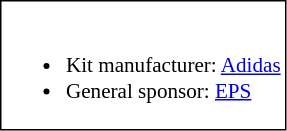<table class="toccolours" style="border: #000000 solid 1px; background: #FFFFFF; font-size: 88%">
<tr>
<td><br><ul><li>Kit manufacturer:  <a href='#'>Adidas</a></li><li>General sponsor:  <a href='#'>EPS</a></li></ul></td>
</tr>
</table>
